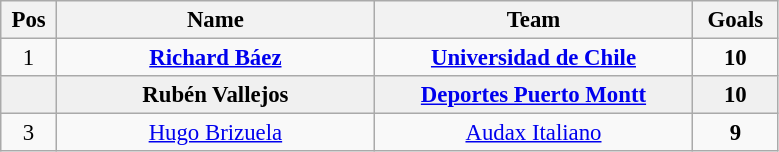<table class="wikitable" style="font-size:95%; text-align:center;">
<tr>
<th width="30">Pos</th>
<th width="205">Name</th>
<th width="205">Team</th>
<th width="50">Goals</th>
</tr>
<tr>
<td>1</td>
<td> <strong><a href='#'>Richard Báez</a></strong></td>
<td><strong><a href='#'>Universidad de Chile</a></strong></td>
<td><strong>10</strong></td>
</tr>
<tr bgcolor="#F0F0F0">
<td></td>
<td> <strong>Rubén Vallejos</strong></td>
<td><strong><a href='#'>Deportes Puerto Montt</a></strong></td>
<td><strong>10</strong></td>
</tr>
<tr>
<td>3</td>
<td> <a href='#'>Hugo Brizuela</a></td>
<td><a href='#'>Audax Italiano</a></td>
<td><strong>9</strong></td>
</tr>
</table>
